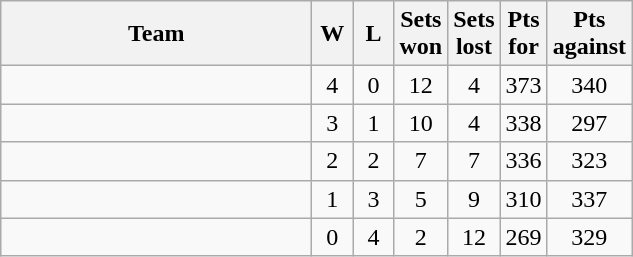<table class="wikitable" style="text-align:center">
<tr>
<th width=200>Team</th>
<th width=20>W</th>
<th width=20>L</th>
<th width=20>Sets won</th>
<th width=20>Sets lost</th>
<th width=20>Pts for</th>
<th width=20>Pts against</th>
</tr>
<tr>
<td style="text-align:left;"></td>
<td>4</td>
<td>0</td>
<td>12</td>
<td>4</td>
<td>373</td>
<td>340</td>
</tr>
<tr>
<td style="text-align:left;"></td>
<td>3</td>
<td>1</td>
<td>10</td>
<td>4</td>
<td>338</td>
<td>297</td>
</tr>
<tr>
<td style="text-align:left;"></td>
<td>2</td>
<td>2</td>
<td>7</td>
<td>7</td>
<td>336</td>
<td>323</td>
</tr>
<tr>
<td style="text-align:left;"></td>
<td>1</td>
<td>3</td>
<td>5</td>
<td>9</td>
<td>310</td>
<td>337</td>
</tr>
<tr>
<td style="text-align:left;"></td>
<td>0</td>
<td>4</td>
<td>2</td>
<td>12</td>
<td>269</td>
<td>329</td>
</tr>
</table>
